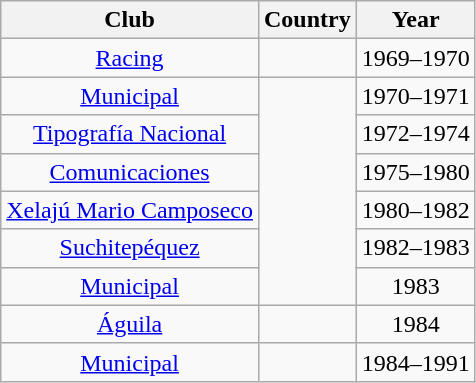<table class="wikitable center" style="text-align: center">
<tr>
<th>Club</th>
<th>Country</th>
<th>Year</th>
</tr>
<tr>
<td><a href='#'>Racing</a></td>
<td></td>
<td>1969–1970</td>
</tr>
<tr>
<td><a href='#'>Municipal</a></td>
<td rowspan="6"></td>
<td>1970–1971</td>
</tr>
<tr>
<td><a href='#'>Tipografía Nacional</a></td>
<td>1972–1974</td>
</tr>
<tr>
<td><a href='#'>Comunicaciones</a></td>
<td>1975–1980</td>
</tr>
<tr>
<td><a href='#'>Xelajú Mario Camposeco</a></td>
<td>1980–1982</td>
</tr>
<tr>
<td><a href='#'>Suchitepéquez</a></td>
<td>1982–1983</td>
</tr>
<tr>
<td><a href='#'>Municipal</a></td>
<td>1983</td>
</tr>
<tr>
<td><a href='#'>Águila</a></td>
<td></td>
<td>1984</td>
</tr>
<tr>
<td><a href='#'>Municipal</a></td>
<td></td>
<td>1984–1991</td>
</tr>
</table>
